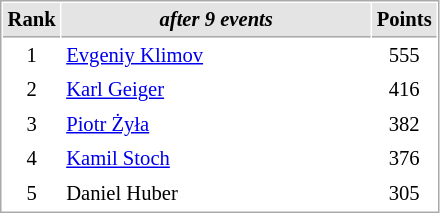<table cellspacing="1" cellpadding="3" style="border:1px solid #aaa; font-size:86%;">
<tr style="background:#e4e4e4;">
<th style="border-bottom:1px solid #aaa; width:10px;">Rank</th>
<th style="border-bottom:1px solid #aaa; width:200px;"><em>after 9 events</em></th>
<th style="border-bottom:1px solid #aaa; width:20px;">Points</th>
</tr>
<tr>
<td align=center>1</td>
<td> <a href='#'>Evgeniy Klimov</a></td>
<td align=center>555</td>
</tr>
<tr>
<td align=center>2</td>
<td> <a href='#'>Karl Geiger</a></td>
<td align=center>416</td>
</tr>
<tr>
<td align=center>3</td>
<td> <a href='#'>Piotr Żyła</a></td>
<td align=center>382</td>
</tr>
<tr>
<td align=center>4</td>
<td> <a href='#'>Kamil Stoch</a></td>
<td align=center>376</td>
</tr>
<tr>
<td align=center>5</td>
<td> Daniel Huber</td>
<td align=center>305</td>
</tr>
</table>
